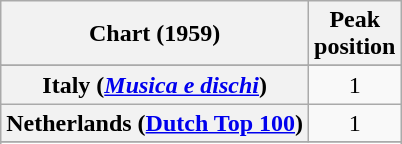<table class="wikitable sortable plainrowheaders">
<tr>
<th>Chart (1959)</th>
<th>Peak<br>position</th>
</tr>
<tr>
</tr>
<tr>
</tr>
<tr>
<th scope="row">Italy (<em><a href='#'>Musica e dischi</a></em>)</th>
<td style="text-align:center;">1</td>
</tr>
<tr>
<th scope="row">Netherlands (<a href='#'>Dutch Top 100</a>)</th>
<td style="text-align:center;">1</td>
</tr>
<tr>
</tr>
<tr>
</tr>
<tr>
</tr>
<tr>
</tr>
</table>
